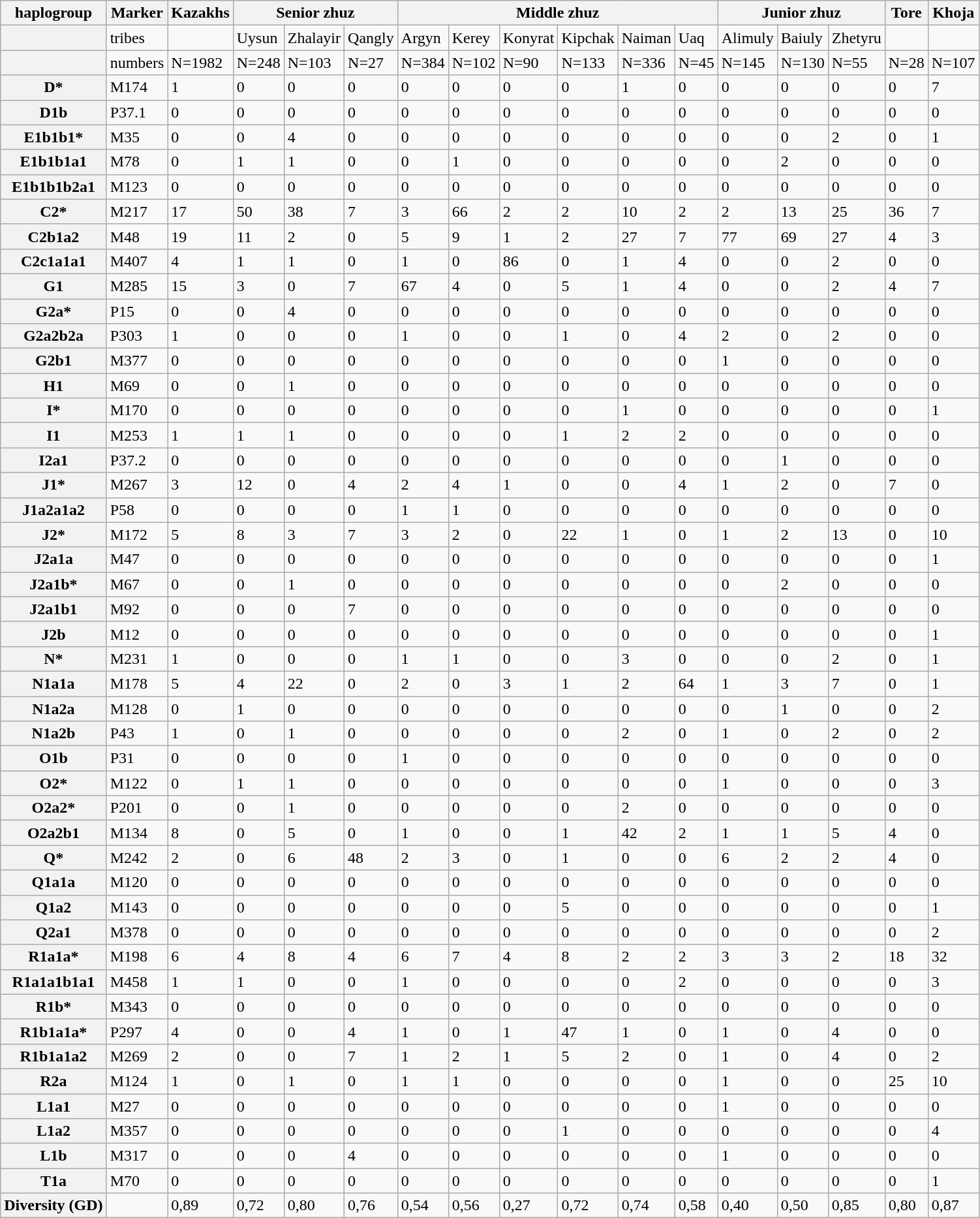<table class="wikitable sortable">
<tr>
<th>haplogroup</th>
<th>Marker</th>
<th>Kazakhs</th>
<th colspan="3">Senior zhuz</th>
<th colspan="6">Middle zhuz</th>
<th colspan="3">Junior zhuz</th>
<th>Tore</th>
<th>Khoja</th>
</tr>
<tr>
<th></th>
<td>tribes</td>
<td></td>
<td>Uysun</td>
<td>Zhalayir</td>
<td>Qangly</td>
<td>Argyn</td>
<td>Kerey</td>
<td>Konyrat</td>
<td>Kipchak</td>
<td>Naiman</td>
<td>Uaq</td>
<td>Alimuly</td>
<td>Baiuly</td>
<td>Zhetyru</td>
<td></td>
<td></td>
</tr>
<tr>
<th></th>
<td>numbers</td>
<td>N=1982</td>
<td>N=248</td>
<td>N=103</td>
<td>N=27</td>
<td>N=384</td>
<td>N=102</td>
<td>N=90</td>
<td>N=133</td>
<td>N=336</td>
<td>N=45</td>
<td>N=145</td>
<td>N=130</td>
<td>N=55</td>
<td>N=28</td>
<td>N=107</td>
</tr>
<tr>
<th>D*</th>
<td>M174</td>
<td>1</td>
<td>0</td>
<td>0</td>
<td>0</td>
<td>0</td>
<td>0</td>
<td>0</td>
<td>0</td>
<td>1</td>
<td>0</td>
<td>0</td>
<td>0</td>
<td>0</td>
<td>0</td>
<td>7</td>
</tr>
<tr>
<th>D1b</th>
<td>P37.1</td>
<td>0</td>
<td>0</td>
<td>0</td>
<td>0</td>
<td>0</td>
<td>0</td>
<td>0</td>
<td>0</td>
<td>0</td>
<td>0</td>
<td>0</td>
<td>0</td>
<td>0</td>
<td>0</td>
<td>0</td>
</tr>
<tr>
<th>E1b1b1*</th>
<td>M35</td>
<td>0</td>
<td>0</td>
<td>4</td>
<td>0</td>
<td>0</td>
<td>0</td>
<td>0</td>
<td>0</td>
<td>0</td>
<td>0</td>
<td>0</td>
<td>0</td>
<td>2</td>
<td>0</td>
<td>1</td>
</tr>
<tr>
<th>E1b1b1a1</th>
<td>M78</td>
<td>0</td>
<td>1</td>
<td>1</td>
<td>0</td>
<td>0</td>
<td>1</td>
<td>0</td>
<td>0</td>
<td>0</td>
<td>0</td>
<td>0</td>
<td>2</td>
<td>0</td>
<td>0</td>
<td>0</td>
</tr>
<tr>
<th>E1b1b1b2a1</th>
<td>M123</td>
<td>0</td>
<td>0</td>
<td>0</td>
<td>0</td>
<td>0</td>
<td>0</td>
<td>0</td>
<td>0</td>
<td>0</td>
<td>0</td>
<td>0</td>
<td>0</td>
<td>0</td>
<td>0</td>
<td>0</td>
</tr>
<tr>
<th>C2*</th>
<td>M217</td>
<td>17</td>
<td>50</td>
<td>38</td>
<td>7</td>
<td>3</td>
<td>66</td>
<td>2</td>
<td>2</td>
<td>10</td>
<td>2</td>
<td>2</td>
<td>13</td>
<td>25</td>
<td>36</td>
<td>7</td>
</tr>
<tr>
<th>C2b1a2</th>
<td>M48</td>
<td>19</td>
<td>11</td>
<td>2</td>
<td>0</td>
<td>5</td>
<td>9</td>
<td>1</td>
<td>2</td>
<td>27</td>
<td>7</td>
<td>77</td>
<td>69</td>
<td>27</td>
<td>4</td>
<td>3</td>
</tr>
<tr>
<th>C2c1a1a1</th>
<td>M407</td>
<td>4</td>
<td>1</td>
<td>1</td>
<td>0</td>
<td>1</td>
<td>0</td>
<td>86</td>
<td>0</td>
<td>1</td>
<td>4</td>
<td>0</td>
<td>0</td>
<td>2</td>
<td>0</td>
<td>0</td>
</tr>
<tr>
<th>G1</th>
<td>M285</td>
<td>15</td>
<td>3</td>
<td>0</td>
<td>7</td>
<td>67</td>
<td>4</td>
<td>0</td>
<td>5</td>
<td>1</td>
<td>4</td>
<td>0</td>
<td>0</td>
<td>2</td>
<td>4</td>
<td>7</td>
</tr>
<tr>
<th>G2a*</th>
<td>P15</td>
<td>0</td>
<td>0</td>
<td>4</td>
<td>0</td>
<td>0</td>
<td>0</td>
<td>0</td>
<td>0</td>
<td>0</td>
<td>0</td>
<td>0</td>
<td>0</td>
<td>0</td>
<td>0</td>
<td>0</td>
</tr>
<tr>
<th>G2a2b2a</th>
<td>P303</td>
<td>1</td>
<td>0</td>
<td>0</td>
<td>0</td>
<td>1</td>
<td>0</td>
<td>0</td>
<td>1</td>
<td>0</td>
<td>4</td>
<td>2</td>
<td>0</td>
<td>2</td>
<td>0</td>
<td>0</td>
</tr>
<tr>
<th>G2b1</th>
<td>M377</td>
<td>0</td>
<td>0</td>
<td>0</td>
<td>0</td>
<td>0</td>
<td>0</td>
<td>0</td>
<td>0</td>
<td>0</td>
<td>0</td>
<td>1</td>
<td>0</td>
<td>0</td>
<td>0</td>
<td>0</td>
</tr>
<tr>
<th>H1</th>
<td>M69</td>
<td>0</td>
<td>0</td>
<td>1</td>
<td>0</td>
<td>0</td>
<td>0</td>
<td>0</td>
<td>0</td>
<td>0</td>
<td>0</td>
<td>0</td>
<td>0</td>
<td>0</td>
<td>0</td>
<td>0</td>
</tr>
<tr>
<th>I*</th>
<td>M170</td>
<td>0</td>
<td>0</td>
<td>0</td>
<td>0</td>
<td>0</td>
<td>0</td>
<td>0</td>
<td>0</td>
<td>1</td>
<td>0</td>
<td>0</td>
<td>0</td>
<td>0</td>
<td>0</td>
<td>1</td>
</tr>
<tr>
<th>I1</th>
<td>M253</td>
<td>1</td>
<td>1</td>
<td>1</td>
<td>0</td>
<td>0</td>
<td>0</td>
<td>0</td>
<td>1</td>
<td>2</td>
<td>2</td>
<td>0</td>
<td>0</td>
<td>0</td>
<td>0</td>
<td>0</td>
</tr>
<tr>
<th>I2a1</th>
<td>P37.2</td>
<td>0</td>
<td>0</td>
<td>0</td>
<td>0</td>
<td>0</td>
<td>0</td>
<td>0</td>
<td>0</td>
<td>0</td>
<td>0</td>
<td>0</td>
<td>1</td>
<td>0</td>
<td>0</td>
<td>0</td>
</tr>
<tr>
<th>J1*</th>
<td>M267</td>
<td>3</td>
<td>12</td>
<td>0</td>
<td>4</td>
<td>2</td>
<td>4</td>
<td>1</td>
<td>0</td>
<td>0</td>
<td>4</td>
<td>1</td>
<td>2</td>
<td>0</td>
<td>7</td>
<td>0</td>
</tr>
<tr>
<th>J1a2a1a2</th>
<td>P58</td>
<td>0</td>
<td>0</td>
<td>0</td>
<td>0</td>
<td>1</td>
<td>1</td>
<td>0</td>
<td>0</td>
<td>0</td>
<td>0</td>
<td>0</td>
<td>0</td>
<td>0</td>
<td>0</td>
<td>0</td>
</tr>
<tr>
<th>J2*</th>
<td>M172</td>
<td>5</td>
<td>8</td>
<td>3</td>
<td>7</td>
<td>3</td>
<td>2</td>
<td>0</td>
<td>22</td>
<td>1</td>
<td>0</td>
<td>1</td>
<td>2</td>
<td>13</td>
<td>0</td>
<td>10</td>
</tr>
<tr>
<th>J2a1a</th>
<td>M47</td>
<td>0</td>
<td>0</td>
<td>0</td>
<td>0</td>
<td>0</td>
<td>0</td>
<td>0</td>
<td>0</td>
<td>0</td>
<td>0</td>
<td>0</td>
<td>0</td>
<td>0</td>
<td>0</td>
<td>1</td>
</tr>
<tr>
<th>J2a1b*</th>
<td>M67</td>
<td>0</td>
<td>0</td>
<td>1</td>
<td>0</td>
<td>0</td>
<td>0</td>
<td>0</td>
<td>0</td>
<td>0</td>
<td>0</td>
<td>0</td>
<td>2</td>
<td>0</td>
<td>0</td>
<td>0</td>
</tr>
<tr>
<th>J2a1b1</th>
<td>M92</td>
<td>0</td>
<td>0</td>
<td>0</td>
<td>7</td>
<td>0</td>
<td>0</td>
<td>0</td>
<td>0</td>
<td>0</td>
<td>0</td>
<td>0</td>
<td>0</td>
<td>0</td>
<td>0</td>
<td>0</td>
</tr>
<tr>
<th>J2b</th>
<td>M12</td>
<td>0</td>
<td>0</td>
<td>0</td>
<td>0</td>
<td>0</td>
<td>0</td>
<td>0</td>
<td>0</td>
<td>0</td>
<td>0</td>
<td>0</td>
<td>0</td>
<td>0</td>
<td>0</td>
<td>1</td>
</tr>
<tr>
<th>N*</th>
<td>M231</td>
<td>1</td>
<td>0</td>
<td>0</td>
<td>0</td>
<td>1</td>
<td>1</td>
<td>0</td>
<td>0</td>
<td>3</td>
<td>0</td>
<td>0</td>
<td>0</td>
<td>2</td>
<td>0</td>
<td>1</td>
</tr>
<tr>
<th>N1a1a</th>
<td>M178</td>
<td>5</td>
<td>4</td>
<td>22</td>
<td>0</td>
<td>2</td>
<td>0</td>
<td>3</td>
<td>1</td>
<td>2</td>
<td>64</td>
<td>1</td>
<td>3</td>
<td>7</td>
<td>0</td>
<td>1</td>
</tr>
<tr>
<th>N1a2a</th>
<td>M128</td>
<td>0</td>
<td>1</td>
<td>0</td>
<td>0</td>
<td>0</td>
<td>0</td>
<td>0</td>
<td>0</td>
<td>0</td>
<td>0</td>
<td>0</td>
<td>1</td>
<td>0</td>
<td>0</td>
<td>2</td>
</tr>
<tr>
<th>N1a2b</th>
<td>P43</td>
<td>1</td>
<td>0</td>
<td>1</td>
<td>0</td>
<td>0</td>
<td>0</td>
<td>0</td>
<td>0</td>
<td>2</td>
<td>0</td>
<td>1</td>
<td>0</td>
<td>2</td>
<td>0</td>
<td>2</td>
</tr>
<tr>
<th>O1b</th>
<td>P31</td>
<td>0</td>
<td>0</td>
<td>0</td>
<td>0</td>
<td>1</td>
<td>0</td>
<td>0</td>
<td>0</td>
<td>0</td>
<td>0</td>
<td>0</td>
<td>0</td>
<td>0</td>
<td>0</td>
<td>0</td>
</tr>
<tr>
<th>O2*</th>
<td>M122</td>
<td>0</td>
<td>1</td>
<td>1</td>
<td>0</td>
<td>0</td>
<td>0</td>
<td>0</td>
<td>0</td>
<td>0</td>
<td>0</td>
<td>1</td>
<td>0</td>
<td>0</td>
<td>0</td>
<td>3</td>
</tr>
<tr>
<th>O2a2*</th>
<td>P201</td>
<td>0</td>
<td>0</td>
<td>1</td>
<td>0</td>
<td>0</td>
<td>0</td>
<td>0</td>
<td>0</td>
<td>2</td>
<td>0</td>
<td>0</td>
<td>0</td>
<td>0</td>
<td>0</td>
<td>0</td>
</tr>
<tr>
<th>O2a2b1</th>
<td>M134</td>
<td>8</td>
<td>0</td>
<td>5</td>
<td>0</td>
<td>1</td>
<td>0</td>
<td>0</td>
<td>1</td>
<td>42</td>
<td>2</td>
<td>1</td>
<td>1</td>
<td>5</td>
<td>4</td>
<td>0</td>
</tr>
<tr>
<th>Q*</th>
<td>M242</td>
<td>2</td>
<td>0</td>
<td>6</td>
<td>48</td>
<td>2</td>
<td>3</td>
<td>0</td>
<td>1</td>
<td>0</td>
<td>0</td>
<td>6</td>
<td>2</td>
<td>2</td>
<td>4</td>
<td>0</td>
</tr>
<tr>
<th>Q1a1a</th>
<td>M120</td>
<td>0</td>
<td>0</td>
<td>0</td>
<td>0</td>
<td>0</td>
<td>0</td>
<td>0</td>
<td>0</td>
<td>0</td>
<td>0</td>
<td>0</td>
<td>0</td>
<td>0</td>
<td>0</td>
<td>0</td>
</tr>
<tr>
<th>Q1a2</th>
<td>M143</td>
<td>0</td>
<td>0</td>
<td>0</td>
<td>0</td>
<td>0</td>
<td>0</td>
<td>0</td>
<td>5</td>
<td>0</td>
<td>0</td>
<td>0</td>
<td>0</td>
<td>0</td>
<td>0</td>
<td>1</td>
</tr>
<tr>
<th>Q2a1</th>
<td>M378</td>
<td>0</td>
<td>0</td>
<td>0</td>
<td>0</td>
<td>0</td>
<td>0</td>
<td>0</td>
<td>0</td>
<td>0</td>
<td>0</td>
<td>0</td>
<td>0</td>
<td>0</td>
<td>0</td>
<td>2</td>
</tr>
<tr>
<th>R1a1a*</th>
<td>M198</td>
<td>6</td>
<td>4</td>
<td>8</td>
<td>4</td>
<td>6</td>
<td>7</td>
<td>4</td>
<td>8</td>
<td>2</td>
<td>2</td>
<td>3</td>
<td>3</td>
<td>2</td>
<td>18</td>
<td>32</td>
</tr>
<tr>
<th>R1a1a1b1a1</th>
<td>M458</td>
<td>1</td>
<td>1</td>
<td>0</td>
<td>0</td>
<td>1</td>
<td>0</td>
<td>0</td>
<td>0</td>
<td>0</td>
<td>2</td>
<td>0</td>
<td>0</td>
<td>0</td>
<td>0</td>
<td>3</td>
</tr>
<tr>
<th>R1b*</th>
<td>M343</td>
<td>0</td>
<td>0</td>
<td>0</td>
<td>0</td>
<td>0</td>
<td>0</td>
<td>0</td>
<td>0</td>
<td>0</td>
<td>0</td>
<td>0</td>
<td>0</td>
<td>0</td>
<td>0</td>
<td>0</td>
</tr>
<tr>
<th>R1b1a1a*</th>
<td>P297</td>
<td>4</td>
<td>0</td>
<td>0</td>
<td>4</td>
<td>1</td>
<td>0</td>
<td>1</td>
<td>47</td>
<td>1</td>
<td>0</td>
<td>1</td>
<td>0</td>
<td>4</td>
<td>0</td>
<td>0</td>
</tr>
<tr>
<th>R1b1a1a2</th>
<td>M269</td>
<td>2</td>
<td>0</td>
<td>0</td>
<td>7</td>
<td>1</td>
<td>2</td>
<td>1</td>
<td>5</td>
<td>2</td>
<td>0</td>
<td>1</td>
<td>0</td>
<td>4</td>
<td>0</td>
<td>2</td>
</tr>
<tr>
<th>R2a</th>
<td>M124</td>
<td>1</td>
<td>0</td>
<td>1</td>
<td>0</td>
<td>1</td>
<td>1</td>
<td>0</td>
<td>0</td>
<td>0</td>
<td>0</td>
<td>1</td>
<td>0</td>
<td>0</td>
<td>25</td>
<td>10</td>
</tr>
<tr>
<th>L1a1</th>
<td>М27</td>
<td>0</td>
<td>0</td>
<td>0</td>
<td>0</td>
<td>0</td>
<td>0</td>
<td>0</td>
<td>0</td>
<td>0</td>
<td>0</td>
<td>1</td>
<td>0</td>
<td>0</td>
<td>0</td>
<td>0</td>
</tr>
<tr>
<th>L1a2</th>
<td>M357</td>
<td>0</td>
<td>0</td>
<td>0</td>
<td>0</td>
<td>0</td>
<td>0</td>
<td>0</td>
<td>1</td>
<td>0</td>
<td>0</td>
<td>0</td>
<td>0</td>
<td>0</td>
<td>0</td>
<td>4</td>
</tr>
<tr>
<th>L1b</th>
<td>M317</td>
<td>0</td>
<td>0</td>
<td>0</td>
<td>4</td>
<td>0</td>
<td>0</td>
<td>0</td>
<td>0</td>
<td>0</td>
<td>0</td>
<td>1</td>
<td>0</td>
<td>0</td>
<td>0</td>
<td>0</td>
</tr>
<tr>
<th>T1a</th>
<td>M70</td>
<td>0</td>
<td>0</td>
<td>0</td>
<td>0</td>
<td>0</td>
<td>0</td>
<td>0</td>
<td>0</td>
<td>0</td>
<td>0</td>
<td>0</td>
<td>0</td>
<td>0</td>
<td>0</td>
<td>1</td>
</tr>
<tr>
<th>Diversity (GD)</th>
<td></td>
<td>0,89</td>
<td>0,72</td>
<td>0,80</td>
<td>0,76</td>
<td>0,54</td>
<td>0,56</td>
<td>0,27</td>
<td>0,72</td>
<td>0,74</td>
<td>0,58</td>
<td>0,40</td>
<td>0,50</td>
<td>0,85</td>
<td>0,80</td>
<td>0,87</td>
</tr>
</table>
